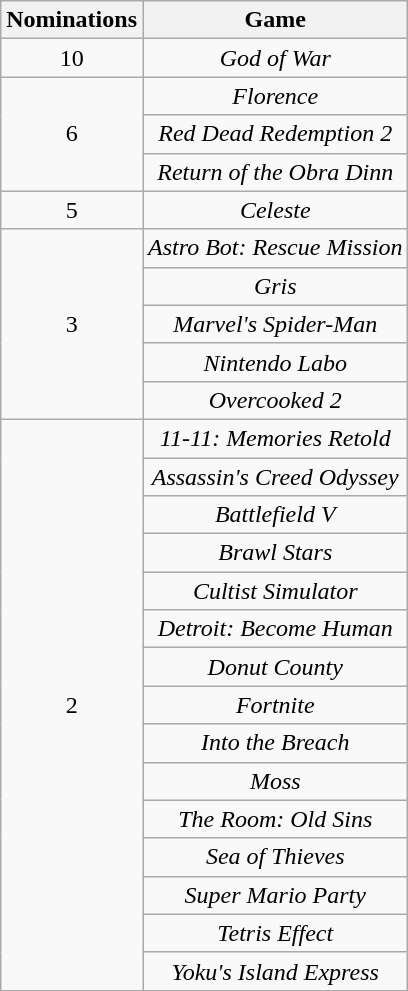<table class="wikitable" style="text-align:center;">
<tr>
<th scope="col" width="55">Nominations</th>
<th scope="col" align="center">Game</th>
</tr>
<tr>
<td style="text-align:center">10</td>
<td><em>God of War</em></td>
</tr>
<tr>
<td rowspan="3" style="text-align:center">6</td>
<td><em>Florence</em></td>
</tr>
<tr>
<td><em>Red Dead Redemption 2</em></td>
</tr>
<tr>
<td><em>Return of the Obra Dinn</em></td>
</tr>
<tr>
<td style="text-align:center">5</td>
<td><em>Celeste</em></td>
</tr>
<tr>
<td rowspan="5" style="text-align:center">3</td>
<td><em>Astro Bot: Rescue Mission</em></td>
</tr>
<tr>
<td><em>Gris</em></td>
</tr>
<tr>
<td><em>Marvel's Spider-Man</em></td>
</tr>
<tr>
<td><em>Nintendo Labo</em></td>
</tr>
<tr>
<td><em>Overcooked 2</em></td>
</tr>
<tr>
<td rowspan="15" style="text-align:center">2</td>
<td><em>11-11: Memories Retold</em></td>
</tr>
<tr>
<td><em>Assassin's Creed Odyssey</em></td>
</tr>
<tr>
<td><em>Battlefield V</em></td>
</tr>
<tr>
<td><em>Brawl Stars</em></td>
</tr>
<tr>
<td><em>Cultist Simulator</em></td>
</tr>
<tr>
<td><em>Detroit: Become Human</em></td>
</tr>
<tr>
<td><em>Donut County</em></td>
</tr>
<tr>
<td><em>Fortnite</em></td>
</tr>
<tr>
<td><em>Into the Breach</em></td>
</tr>
<tr>
<td><em>Moss</em></td>
</tr>
<tr>
<td><em>The Room: Old Sins</em></td>
</tr>
<tr>
<td><em>Sea of Thieves</em></td>
</tr>
<tr>
<td><em>Super Mario Party</em></td>
</tr>
<tr>
<td><em>Tetris Effect</em></td>
</tr>
<tr>
<td><em>Yoku's Island Express</em></td>
</tr>
</table>
